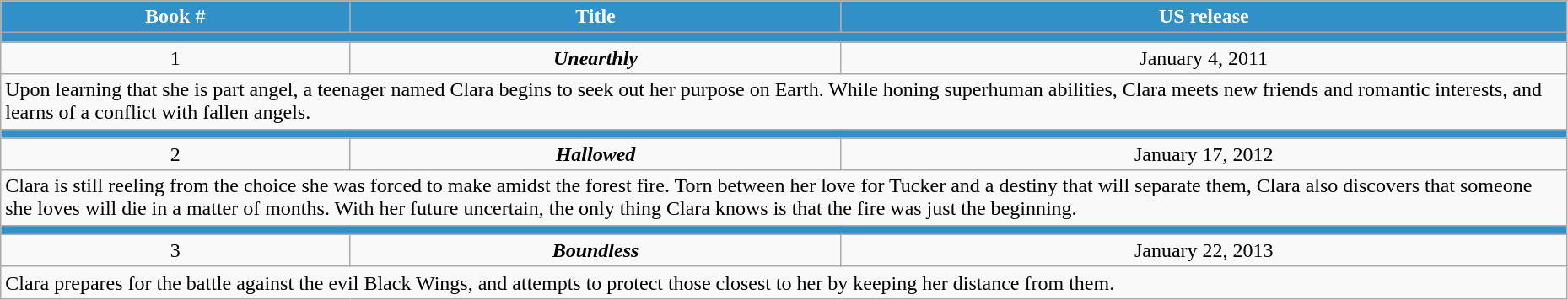<table class="wikitable" style="width:98%; background-color:#FFFFF">
<tr style="color:white">
<th style="background-color: #3090C7;">Book #</th>
<th style="background-color: #3090C7;">Title</th>
<th style="background-color: #3090C7;">US release</th>
</tr>
<tr>
<td colspan="6" bgcolor="#3090C7"></td>
</tr>
<tr>
<td align="center">1</td>
<td align="center"><strong><em>Unearthly</em></strong></td>
<td align="center">January 4, 2011</td>
</tr>
<tr>
<td colspan="6">Upon learning that she is part angel, a teenager named Clara begins to seek out her purpose on Earth. While honing superhuman abilities, Clara meets new friends and romantic interests, and learns of a conflict with fallen angels.</td>
</tr>
<tr>
<td colspan="6" bgcolor="#3090C7"></td>
</tr>
<tr>
<td align="center">2</td>
<td align="center"><strong><em>Hallowed</em></strong></td>
<td align="center">January 17, 2012</td>
</tr>
<tr>
<td colspan="6">Clara is still reeling from the choice she was forced to make amidst the forest fire. Torn between her love for Tucker and a destiny that will separate them, Clara also discovers that someone she loves will die in a matter of months. With her future uncertain, the only thing Clara knows is that the fire was just the beginning.</td>
</tr>
<tr>
<td colspan="6" bgcolor="#3090C7"></td>
</tr>
<tr>
<td align="center">3</td>
<td align="center"><strong><em>Boundless</em></strong></td>
<td align="center">January 22, 2013</td>
</tr>
<tr>
<td colspan="6">Clara prepares for the battle against the evil Black Wings, and attempts to protect those closest to her by keeping her distance from them.</td>
</tr>
</table>
